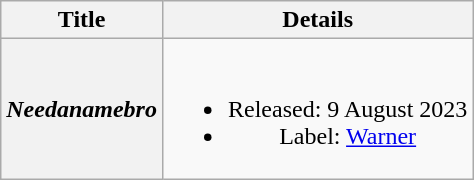<table class="wikitable plainrowheaders" style="text-align:center;">
<tr>
<th scope="col">Title</th>
<th scope="col">Details</th>
</tr>
<tr>
<th scope="row"><em>Needanamebro</em></th>
<td><br><ul><li>Released: 9 August 2023</li><li>Label: <a href='#'>Warner</a></li></ul></td>
</tr>
</table>
